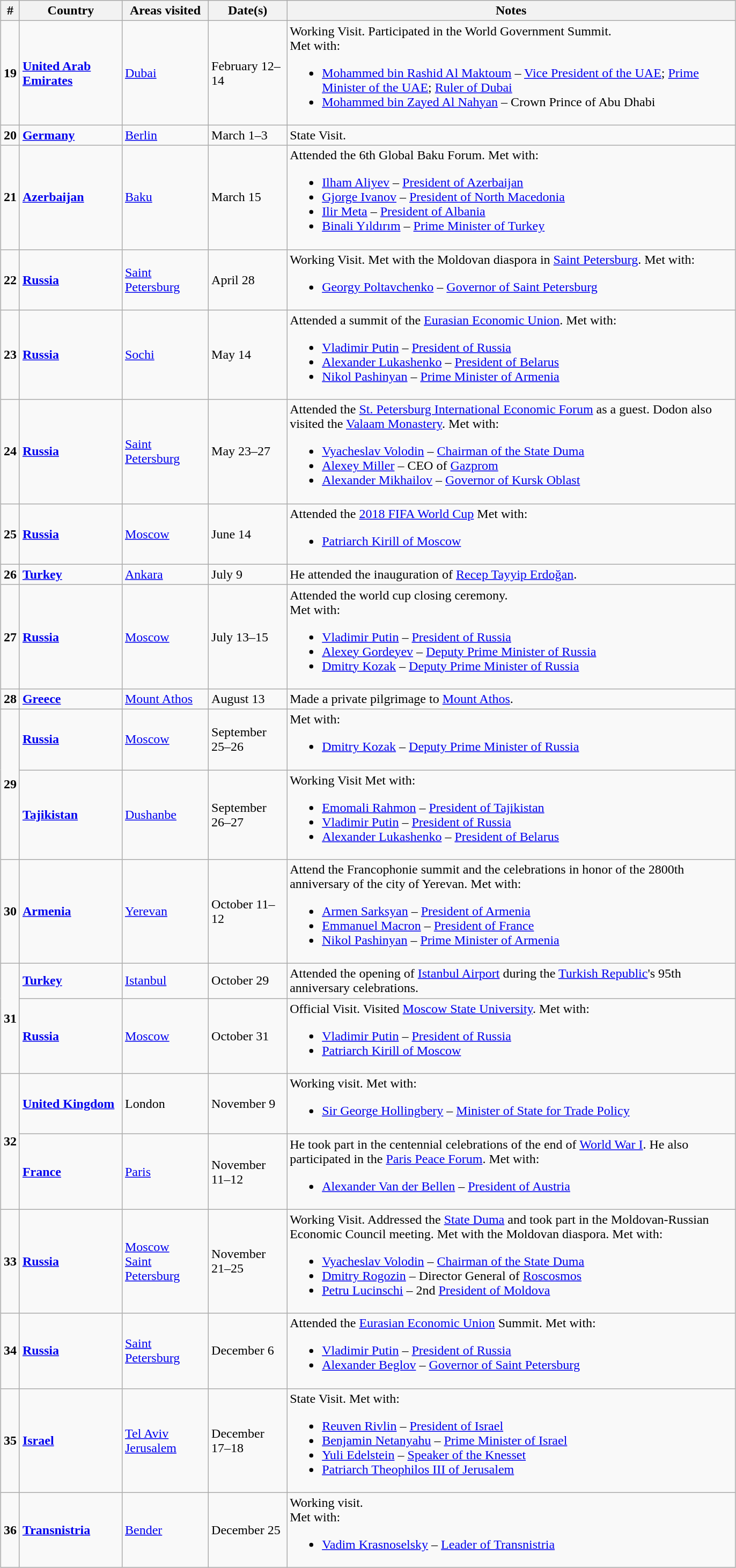<table class="wikitable" style="margin: 1em auto 1em auto">
<tr>
<th>#</th>
<th width="120">Country</th>
<th width="100">Areas visited</th>
<th width="90">Date(s)</th>
<th width="550">Notes</th>
</tr>
<tr>
<td><strong>19</strong></td>
<td><strong> <a href='#'>United Arab Emirates</a></strong></td>
<td><a href='#'>Dubai</a></td>
<td>February 12–14</td>
<td>Working Visit. Participated in the World Government Summit.<br>Met with:<ul><li><a href='#'>Mohammed bin Rashid Al Maktoum</a> – <a href='#'>Vice President of the UAE</a>; <a href='#'>Prime Minister of the UAE</a>; <a href='#'>Ruler of Dubai</a></li><li><a href='#'>Mohammed bin Zayed Al Nahyan</a> – Crown Prince of Abu Dhabi</li></ul></td>
</tr>
<tr>
<td><strong>20</strong></td>
<td><strong> <a href='#'>Germany</a></strong></td>
<td><a href='#'>Berlin</a></td>
<td>March 1–3</td>
<td>State Visit.</td>
</tr>
<tr>
<td><strong>21</strong></td>
<td><strong> <a href='#'>Azerbaijan</a></strong></td>
<td><a href='#'>Baku</a></td>
<td>March 15</td>
<td>Attended the 6th Global Baku Forum. Met with:<br><ul><li><a href='#'>Ilham Aliyev</a> – <a href='#'>President of Azerbaijan</a></li><li><a href='#'>Gjorge Ivanov</a> – <a href='#'>President of North Macedonia</a></li><li><a href='#'>Ilir Meta</a> – <a href='#'>President of Albania</a></li><li><a href='#'>Binali Yıldırım</a> – <a href='#'>Prime Minister of Turkey</a></li></ul></td>
</tr>
<tr>
<td><strong>22</strong></td>
<td><strong> <a href='#'>Russia</a></strong></td>
<td><a href='#'>Saint Petersburg</a></td>
<td>April 28</td>
<td>Working Visit. Met with the Moldovan diaspora in <a href='#'>Saint Petersburg</a>. Met with:<br><ul><li><a href='#'>Georgy Poltavchenko</a> – <a href='#'>Governor of Saint Petersburg</a></li></ul></td>
</tr>
<tr>
<td><strong>23</strong></td>
<td><strong> <a href='#'>Russia</a></strong></td>
<td><a href='#'>Sochi</a></td>
<td>May 14</td>
<td>Attended a summit of the <a href='#'>Eurasian Economic Union</a>. Met with:<br><ul><li><a href='#'>Vladimir Putin</a> – <a href='#'>President of Russia</a></li><li><a href='#'>Alexander Lukashenko</a> – <a href='#'>President of Belarus</a></li><li><a href='#'>Nikol Pashinyan</a> – <a href='#'>Prime Minister of Armenia</a></li></ul></td>
</tr>
<tr>
<td><strong>24</strong></td>
<td><strong> <a href='#'>Russia</a></strong></td>
<td><a href='#'>Saint Petersburg</a></td>
<td>May 23–27</td>
<td>Attended the <a href='#'>St. Petersburg International Economic Forum</a> as a guest. Dodon also visited the <a href='#'>Valaam Monastery</a>. Met with:<br><ul><li><a href='#'>Vyacheslav Volodin</a> – <a href='#'>Chairman of the State Duma</a></li><li><a href='#'>Alexey Miller</a> – CEO of <a href='#'>Gazprom</a></li><li><a href='#'>Alexander Mikhailov</a> – <a href='#'>Governor of Kursk Oblast</a></li></ul></td>
</tr>
<tr>
<td><strong>25</strong></td>
<td><strong> <a href='#'>Russia</a></strong></td>
<td><a href='#'>Moscow</a></td>
<td>June 14</td>
<td>Attended the <a href='#'>2018 FIFA World Cup</a> Met with:<br><ul><li><a href='#'>Patriarch Kirill of Moscow</a></li></ul></td>
</tr>
<tr>
<td><strong>26</strong></td>
<td><strong> <a href='#'>Turkey</a></strong></td>
<td><a href='#'>Ankara</a></td>
<td>July 9</td>
<td>He attended the inauguration of <a href='#'>Recep Tayyip Erdoğan</a>.</td>
</tr>
<tr>
<td><strong>27</strong></td>
<td><strong> <a href='#'>Russia</a></strong></td>
<td><a href='#'>Moscow</a></td>
<td>July 13–15</td>
<td>Attended the world cup closing ceremony.<br>Met with:<ul><li><a href='#'>Vladimir Putin</a> – <a href='#'>President of Russia</a></li><li><a href='#'>Alexey Gordeyev</a> – <a href='#'>Deputy Prime Minister of Russia</a></li><li><a href='#'>Dmitry Kozak</a> – <a href='#'>Deputy Prime Minister of Russia</a></li></ul></td>
</tr>
<tr>
<td><strong>28</strong></td>
<td><strong> <a href='#'>Greece</a></strong></td>
<td><a href='#'>Mount Athos</a></td>
<td>August 13</td>
<td>Made a private pilgrimage to <a href='#'>Mount Athos</a>.</td>
</tr>
<tr>
<td rowspan="2"><strong>29</strong></td>
<td><strong> <a href='#'>Russia</a></strong></td>
<td><a href='#'>Moscow</a></td>
<td>September 25–26</td>
<td>Met with:<br><ul><li><a href='#'>Dmitry Kozak</a> – <a href='#'>Deputy Prime Minister of Russia</a></li></ul></td>
</tr>
<tr>
<td><strong> <a href='#'>Tajikistan</a></strong></td>
<td><a href='#'>Dushanbe</a></td>
<td>September 26–27</td>
<td>Working Visit Met with:<br><ul><li><a href='#'>Emomali Rahmon</a> – <a href='#'>President of Tajikistan</a></li><li><a href='#'>Vladimir Putin</a> – <a href='#'>President of Russia</a></li><li><a href='#'>Alexander Lukashenko</a> – <a href='#'>President of Belarus</a></li></ul></td>
</tr>
<tr>
<td><strong>30</strong></td>
<td><strong> <a href='#'>Armenia</a></strong></td>
<td><a href='#'>Yerevan</a></td>
<td>October 11–12</td>
<td>Attend the Francophonie summit and the celebrations in honor of the 2800th anniversary of the city of Yerevan. Met with:<br><ul><li><a href='#'>Armen Sarksyan</a> – <a href='#'>President of Armenia</a></li><li><a href='#'>Emmanuel Macron</a> – <a href='#'>President of France</a></li><li><a href='#'>Nikol Pashinyan</a> – <a href='#'>Prime Minister of Armenia</a></li></ul></td>
</tr>
<tr>
<td rowspan="2"><strong>31</strong></td>
<td><strong> <a href='#'>Turkey</a></strong></td>
<td><a href='#'>Istanbul</a></td>
<td>October 29</td>
<td>Attended the opening of <a href='#'>Istanbul Airport</a> during the <a href='#'>Turkish Republic</a>'s 95th anniversary celebrations.</td>
</tr>
<tr>
<td><strong> <a href='#'>Russia</a></strong></td>
<td><a href='#'>Moscow</a></td>
<td>October 31</td>
<td>Official Visit. Visited <a href='#'>Moscow State University</a>. Met with:<br><ul><li><a href='#'>Vladimir Putin</a> – <a href='#'>President of Russia</a></li><li><a href='#'>Patriarch Kirill of Moscow</a></li></ul></td>
</tr>
<tr>
<td rowspan="2"><strong>32</strong></td>
<td><strong> <a href='#'>United Kingdom</a></strong></td>
<td>London</td>
<td>November 9</td>
<td>Working visit. Met with:<br><ul><li><a href='#'>Sir George Hollingbery</a> – <a href='#'>Minister of State for Trade Policy</a></li></ul></td>
</tr>
<tr>
<td><strong> <a href='#'>France</a></strong></td>
<td><a href='#'>Paris</a></td>
<td>November 11–12</td>
<td>He took part in the centennial celebrations of the end of <a href='#'>World War I</a>. He also participated in the <a href='#'>Paris Peace Forum</a>. Met with:<br><ul><li><a href='#'>Alexander Van der Bellen</a> – <a href='#'>President of Austria</a></li></ul></td>
</tr>
<tr>
<td><strong>33</strong></td>
<td><strong> <a href='#'>Russia</a></strong></td>
<td><a href='#'>Moscow</a><br><a href='#'>Saint Petersburg</a></td>
<td>November 21–25</td>
<td>Working Visit. Addressed the <a href='#'>State Duma</a> and took part in the Moldovan-Russian Economic Council meeting. Met with the Moldovan diaspora. Met with:<br><ul><li><a href='#'>Vyacheslav Volodin</a> – <a href='#'>Chairman of the State Duma</a></li><li><a href='#'>Dmitry Rogozin</a> – Director General of <a href='#'>Roscosmos</a></li><li><a href='#'>Petru Lucinschi</a> – 2nd <a href='#'>President of Moldova</a></li></ul></td>
</tr>
<tr>
<td><strong>34</strong></td>
<td><strong> <a href='#'>Russia</a></strong></td>
<td><a href='#'>Saint Petersburg</a></td>
<td>December 6</td>
<td>Attended the <a href='#'>Eurasian Economic Union</a> Summit. Met with:<br><ul><li><a href='#'>Vladimir Putin</a> – <a href='#'>President of Russia</a></li><li><a href='#'>Alexander Beglov</a> – <a href='#'>Governor of Saint Petersburg</a></li></ul></td>
</tr>
<tr>
<td><strong>35</strong></td>
<td><strong> <a href='#'>Israel</a></strong></td>
<td><a href='#'>Tel Aviv</a><br><a href='#'>Jerusalem</a></td>
<td>December 17–18</td>
<td>State Visit. Met with:<br><ul><li><a href='#'>Reuven Rivlin</a> – <a href='#'>President of Israel</a></li><li><a href='#'>Benjamin Netanyahu</a> – <a href='#'>Prime Minister of Israel</a></li><li><a href='#'>Yuli Edelstein</a> – <a href='#'>Speaker of the Knesset</a></li><li><a href='#'>Patriarch Theophilos III of Jerusalem</a></li></ul></td>
</tr>
<tr>
<td><strong>36</strong></td>
<td><strong> <a href='#'>Transnistria</a></strong></td>
<td><a href='#'>Bender</a></td>
<td>December 25</td>
<td>Working visit.<br>Met with:<ul><li><a href='#'>Vadim Krasnoselsky</a> – <a href='#'>Leader of Transnistria</a></li></ul></td>
</tr>
</table>
